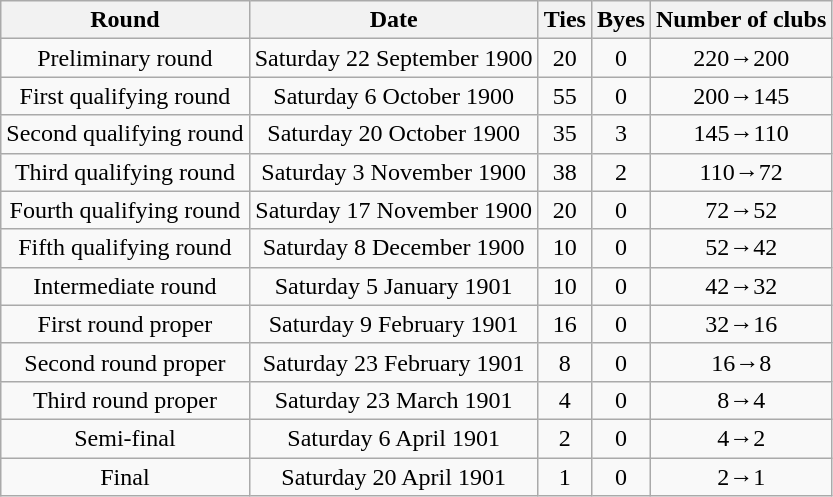<table class="wikitable" style="text-align: center">
<tr>
<th>Round</th>
<th>Date</th>
<th>Ties</th>
<th>Byes</th>
<th>Number of clubs</th>
</tr>
<tr>
<td>Preliminary round</td>
<td>Saturday 22 September 1900</td>
<td>20</td>
<td>0</td>
<td>220→200</td>
</tr>
<tr>
<td>First qualifying round</td>
<td>Saturday 6 October 1900</td>
<td>55</td>
<td>0</td>
<td>200→145</td>
</tr>
<tr>
<td>Second qualifying round</td>
<td>Saturday 20 October 1900</td>
<td>35</td>
<td>3</td>
<td>145→110</td>
</tr>
<tr>
<td>Third qualifying round</td>
<td>Saturday 3 November 1900</td>
<td>38</td>
<td>2</td>
<td>110→72</td>
</tr>
<tr>
<td>Fourth qualifying round</td>
<td>Saturday 17 November 1900</td>
<td>20</td>
<td>0</td>
<td>72→52</td>
</tr>
<tr>
<td>Fifth qualifying round</td>
<td>Saturday 8 December 1900</td>
<td>10</td>
<td>0</td>
<td>52→42</td>
</tr>
<tr>
<td>Intermediate round</td>
<td>Saturday 5 January 1901</td>
<td>10</td>
<td>0</td>
<td>42→32</td>
</tr>
<tr>
<td>First round proper</td>
<td>Saturday 9 February 1901</td>
<td>16</td>
<td>0</td>
<td>32→16</td>
</tr>
<tr>
<td>Second round proper</td>
<td>Saturday 23 February 1901</td>
<td>8</td>
<td>0</td>
<td>16→8</td>
</tr>
<tr>
<td>Third round proper</td>
<td>Saturday 23 March 1901</td>
<td>4</td>
<td>0</td>
<td>8→4</td>
</tr>
<tr>
<td>Semi-final</td>
<td>Saturday 6 April 1901</td>
<td>2</td>
<td>0</td>
<td>4→2</td>
</tr>
<tr>
<td>Final</td>
<td>Saturday 20 April 1901</td>
<td>1</td>
<td>0</td>
<td>2→1</td>
</tr>
</table>
